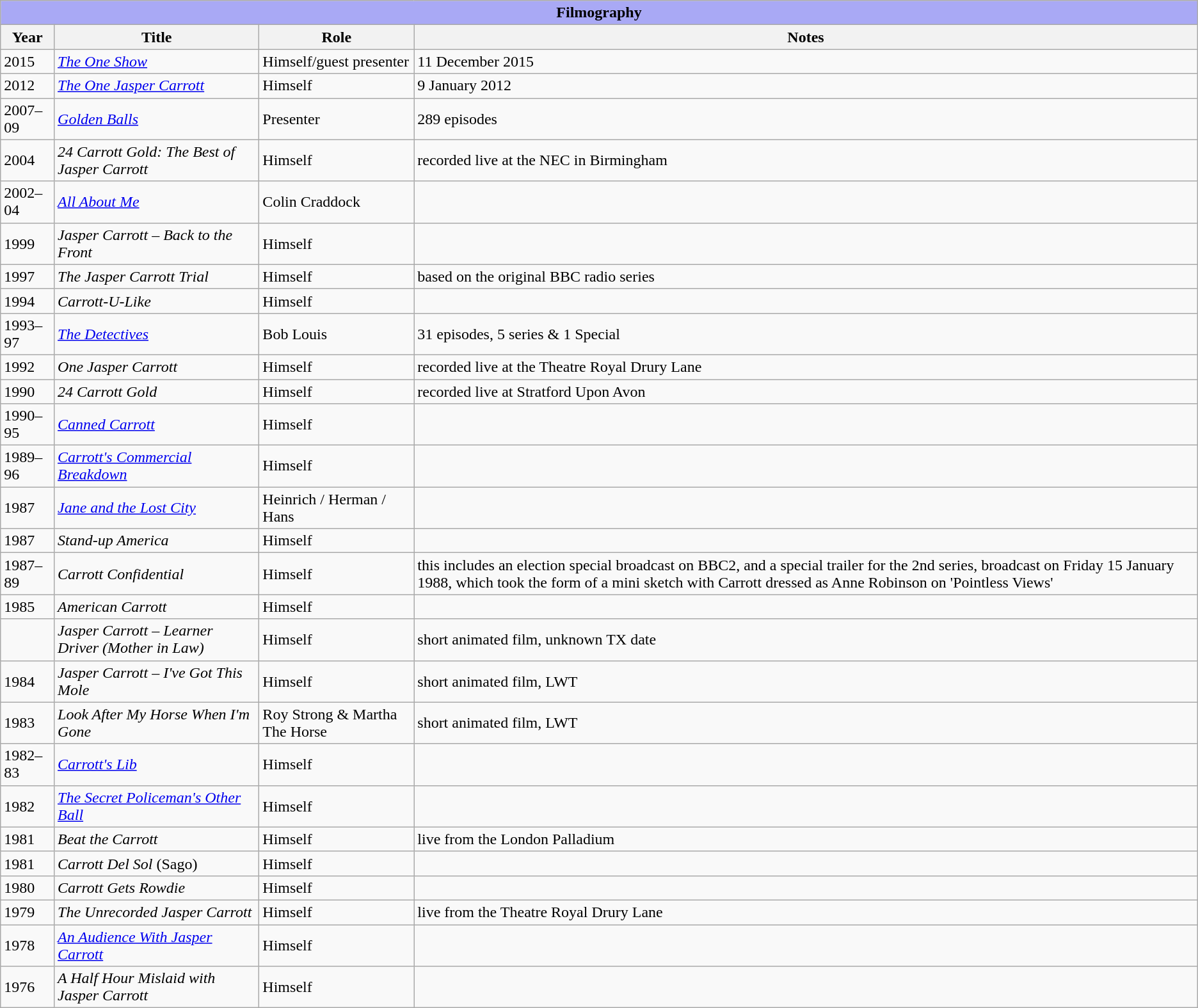<table class="wikitable sortable" style="font-size: 100%; background: #f9f9f9">
<tr>
<th align="center" colspan=4 style="background:#A9A9F5;">Filmography</th>
</tr>
<tr>
<th>Year</th>
<th>Title</th>
<th>Role</th>
<th>Notes</th>
</tr>
<tr>
<td>2015</td>
<td><em><a href='#'>The One Show</a></em></td>
<td>Himself/guest presenter</td>
<td>11 December 2015</td>
</tr>
<tr>
<td>2012</td>
<td><em><a href='#'>The One Jasper Carrott</a></em></td>
<td>Himself</td>
<td>9 January 2012</td>
</tr>
<tr>
<td>2007–09</td>
<td><em><a href='#'>Golden Balls</a></em></td>
<td>Presenter</td>
<td>289 episodes</td>
</tr>
<tr>
<td>2004</td>
<td><em>24 Carrott Gold: The Best of Jasper Carrott</em></td>
<td>Himself</td>
<td>recorded live at the NEC in Birmingham</td>
</tr>
<tr>
<td>2002–04</td>
<td><em><a href='#'>All About Me</a></em></td>
<td>Colin Craddock</td>
<td></td>
</tr>
<tr>
<td>1999</td>
<td><em>Jasper Carrott – Back to the Front</em></td>
<td>Himself</td>
<td></td>
</tr>
<tr>
<td>1997</td>
<td><em>The Jasper Carrott Trial</em></td>
<td>Himself</td>
<td>based on the original BBC radio series</td>
</tr>
<tr>
<td>1994</td>
<td><em>Carrott-U-Like</em></td>
<td>Himself</td>
<td></td>
</tr>
<tr>
<td>1993–97</td>
<td><em><a href='#'>The Detectives</a></em></td>
<td>Bob Louis</td>
<td>31 episodes, 5 series & 1 Special</td>
</tr>
<tr>
<td>1992</td>
<td><em>One Jasper Carrott</em></td>
<td>Himself</td>
<td>recorded live at the Theatre Royal Drury Lane</td>
</tr>
<tr>
<td>1990</td>
<td><em>24 Carrott Gold</em></td>
<td>Himself</td>
<td>recorded live at Stratford Upon Avon</td>
</tr>
<tr>
<td>1990–95</td>
<td><em><a href='#'>Canned Carrott</a></em></td>
<td>Himself</td>
<td></td>
</tr>
<tr>
<td>1989–96</td>
<td><em><a href='#'>Carrott's Commercial Breakdown</a></em></td>
<td>Himself</td>
<td></td>
</tr>
<tr>
<td>1987</td>
<td><em><a href='#'>Jane and the Lost City</a></em></td>
<td>Heinrich / Herman / Hans</td>
<td></td>
</tr>
<tr>
<td>1987</td>
<td><em>Stand-up America</em></td>
<td>Himself</td>
<td></td>
</tr>
<tr>
<td>1987–89</td>
<td><em>Carrott Confidential</em></td>
<td>Himself</td>
<td>this includes an election special broadcast on BBC2, and a special trailer for the 2nd series, broadcast on Friday 15 January 1988, which took the form of a mini sketch with Carrott dressed as Anne Robinson on 'Pointless Views'</td>
</tr>
<tr>
<td>1985</td>
<td><em>American Carrott</em></td>
<td>Himself</td>
<td></td>
</tr>
<tr>
<td></td>
<td><em>Jasper Carrott – Learner Driver (Mother in Law)</em></td>
<td>Himself</td>
<td>short animated film, unknown TX date</td>
</tr>
<tr>
<td>1984</td>
<td><em>Jasper Carrott – I've Got This Mole</em></td>
<td>Himself</td>
<td>short animated film, LWT</td>
</tr>
<tr>
<td>1983</td>
<td><em>Look After My Horse When I'm Gone</em></td>
<td>Roy Strong & Martha The Horse</td>
<td>short animated film, LWT</td>
</tr>
<tr>
<td>1982–83</td>
<td><em><a href='#'>Carrott's Lib</a></em></td>
<td>Himself</td>
<td></td>
</tr>
<tr>
<td>1982</td>
<td><em><a href='#'>The Secret Policeman's Other Ball</a></em></td>
<td>Himself</td>
<td></td>
</tr>
<tr>
<td>1981</td>
<td><em>Beat the Carrott</em></td>
<td>Himself</td>
<td>live from the London Palladium</td>
</tr>
<tr>
<td>1981</td>
<td><em>Carrott Del Sol</em> (Sago)</td>
<td>Himself</td>
<td></td>
</tr>
<tr>
<td>1980</td>
<td><em>Carrott Gets Rowdie</em></td>
<td>Himself</td>
<td></td>
</tr>
<tr>
<td>1979</td>
<td><em>The Unrecorded Jasper Carrott</em></td>
<td>Himself</td>
<td>live from the Theatre Royal Drury Lane</td>
</tr>
<tr>
<td>1978</td>
<td><em><a href='#'>An Audience With Jasper Carrott</a></em></td>
<td>Himself</td>
<td></td>
</tr>
<tr>
<td>1976</td>
<td><em>A Half Hour Mislaid with Jasper Carrott</em></td>
<td>Himself</td>
<td></td>
</tr>
</table>
